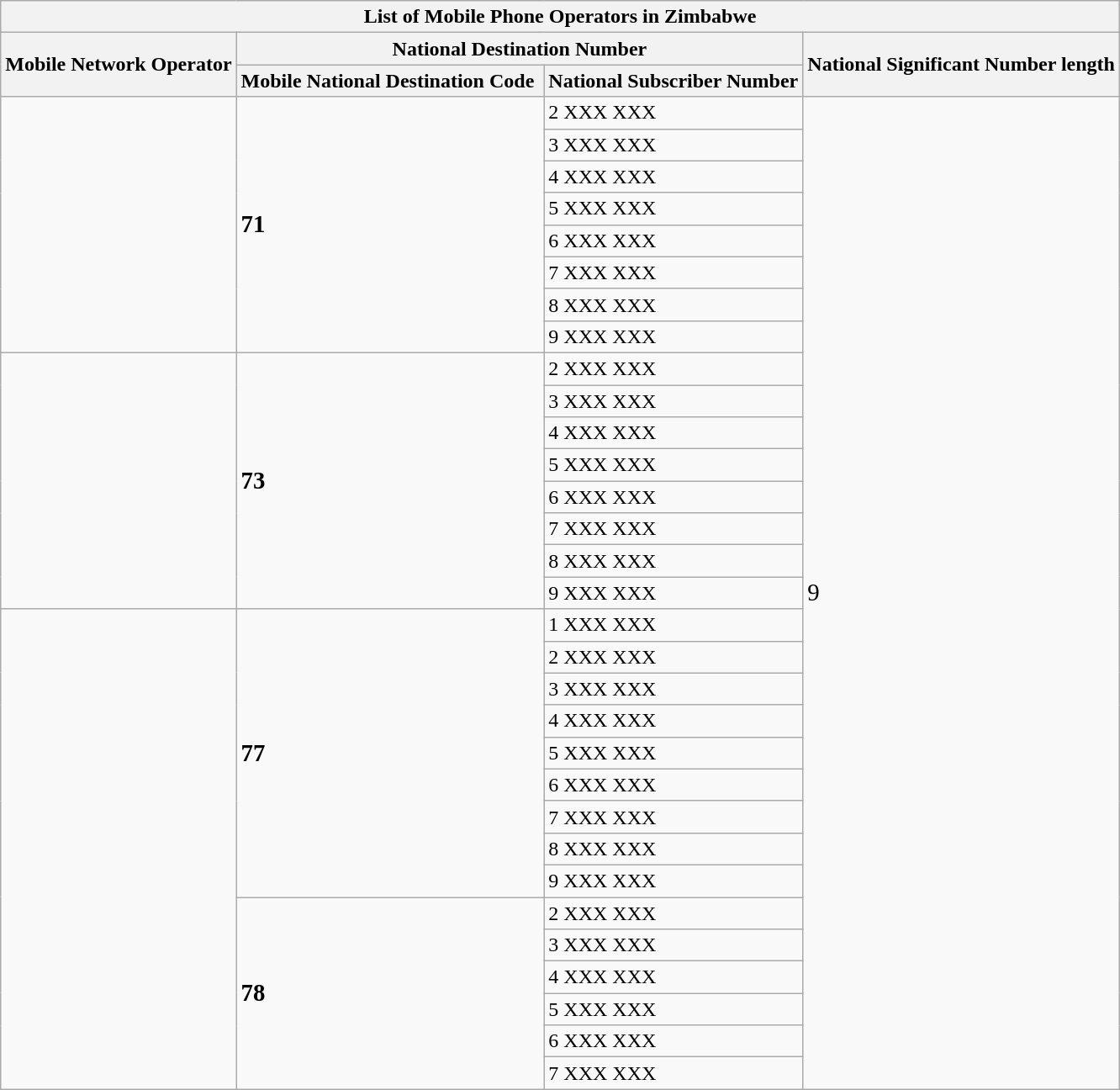<table class="wikitable">
<tr>
<th colspan="4"><strong>List of Mobile Phone Operators in Zimbabwe</strong></th>
</tr>
<tr>
<th rowspan="2">Mobile Network Operator</th>
<th colspan="2"><strong>National Destination Number</strong></th>
<th rowspan="2">National Significant Number length</th>
</tr>
<tr>
<th>Mobile National Destination Code </th>
<th>National Subscriber Number</th>
</tr>
<tr>
<td rowspan="8"><strong></strong></td>
<td rowspan="8"><big><strong>71</strong></big></td>
<td>2 XXX XXX</td>
<td rowspan="31"><big>9</big></td>
</tr>
<tr>
<td>3 XXX XXX</td>
</tr>
<tr>
<td>4 XXX XXX</td>
</tr>
<tr>
<td>5 XXX XXX</td>
</tr>
<tr>
<td>6 XXX XXX</td>
</tr>
<tr>
<td>7 XXX XXX</td>
</tr>
<tr>
<td>8 XXX XXX</td>
</tr>
<tr>
<td>9 XXX XXX</td>
</tr>
<tr>
<td rowspan="8"><strong></strong></td>
<td rowspan="8"><big><strong>73</strong></big></td>
<td>2 XXX XXX</td>
</tr>
<tr>
<td>3 XXX XXX</td>
</tr>
<tr>
<td>4 XXX XXX</td>
</tr>
<tr>
<td>5 XXX XXX</td>
</tr>
<tr>
<td>6 XXX XXX</td>
</tr>
<tr>
<td>7 XXX XXX</td>
</tr>
<tr>
<td>8 XXX XXX</td>
</tr>
<tr>
<td>9 XXX XXX</td>
</tr>
<tr>
<td rowspan="15"><strong></strong></td>
<td rowspan="9"><big><strong>77</strong></big></td>
<td>1 XXX XXX</td>
</tr>
<tr>
<td>2 XXX XXX</td>
</tr>
<tr>
<td>3 XXX XXX</td>
</tr>
<tr>
<td>4 XXX XXX</td>
</tr>
<tr>
<td>5 XXX XXX</td>
</tr>
<tr>
<td>6 XXX XXX</td>
</tr>
<tr>
<td>7 XXX XXX</td>
</tr>
<tr>
<td>8 XXX XXX</td>
</tr>
<tr>
<td>9 XXX XXX</td>
</tr>
<tr>
<td rowspan="6"><big><strong>78</strong></big></td>
<td>2 XXX XXX</td>
</tr>
<tr>
<td>3 XXX XXX</td>
</tr>
<tr>
<td>4 XXX XXX</td>
</tr>
<tr>
<td>5 XXX XXX</td>
</tr>
<tr>
<td>6 XXX XXX</td>
</tr>
<tr>
<td>7 XXX XXX</td>
</tr>
</table>
